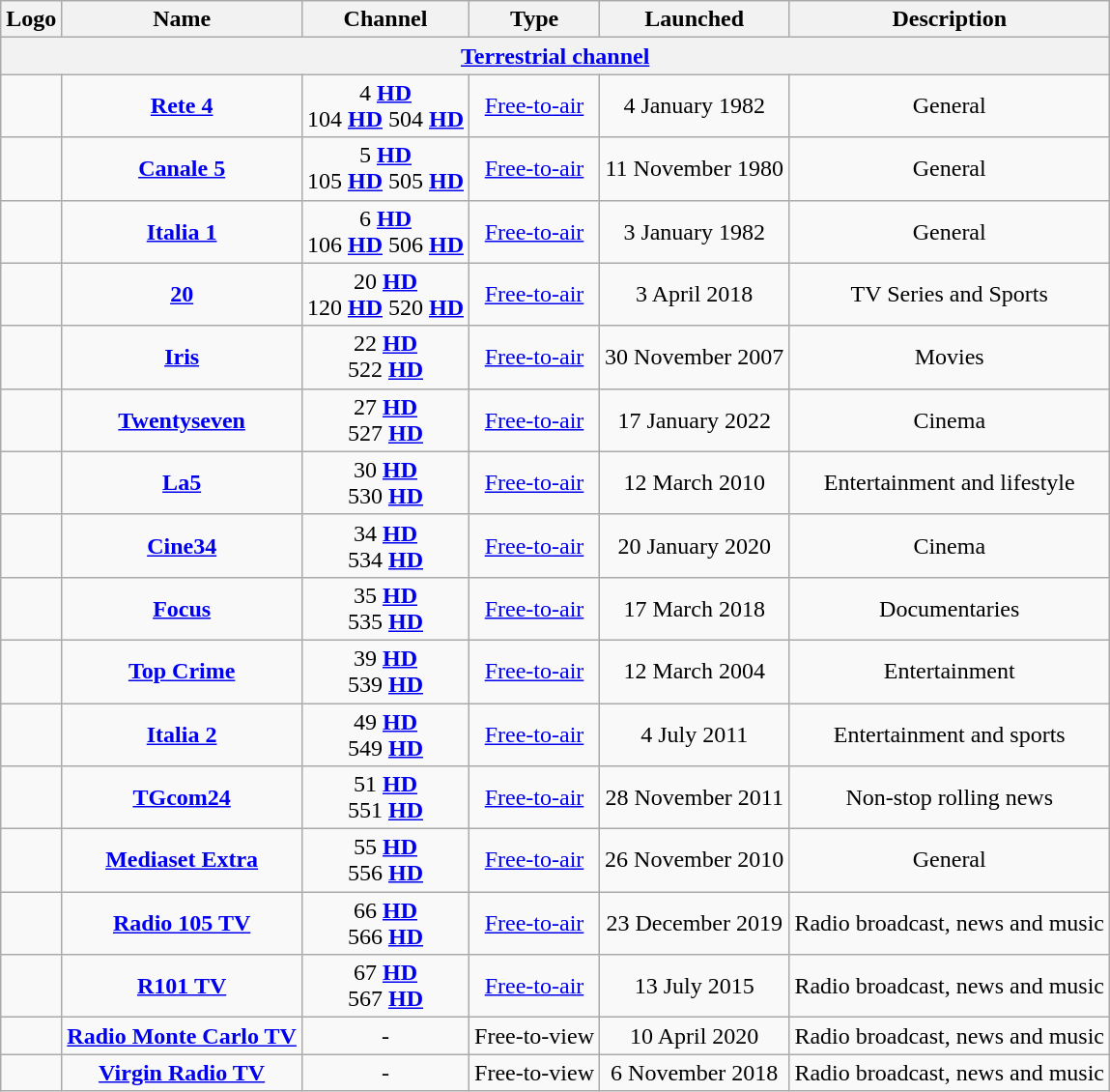<table class="wikitable" style="text-align:center">
<tr>
<th>Logo</th>
<th>Name</th>
<th>Channel</th>
<th>Type</th>
<th>Launched</th>
<th>Description</th>
</tr>
<tr>
<th colspan="6"><a href='#'>Terrestrial channel</a></th>
</tr>
<tr>
<td></td>
<td><strong><a href='#'>Rete 4</a></strong></td>
<td>4 <strong><a href='#'>HD</a></strong><br>104 <strong><a href='#'>HD</a></strong>
504 <strong><a href='#'>HD</a></strong></td>
<td><a href='#'>Free-to-air</a></td>
<td>4 January 1982</td>
<td>General</td>
</tr>
<tr>
<td></td>
<td><strong><a href='#'>Canale 5</a></strong></td>
<td>5 <strong><a href='#'>HD</a></strong><br>105 <strong><a href='#'>HD</a></strong>
505 <strong><a href='#'>HD</a></strong></td>
<td><a href='#'>Free-to-air</a></td>
<td>11 November 1980</td>
<td>General</td>
</tr>
<tr>
<td></td>
<td><strong><a href='#'>Italia 1</a></strong></td>
<td>6 <strong><a href='#'>HD</a></strong><br>106 <strong><a href='#'>HD</a></strong>
506 <strong><a href='#'>HD</a></strong></td>
<td><a href='#'>Free-to-air</a></td>
<td>3 January 1982</td>
<td>General</td>
</tr>
<tr>
<td></td>
<td><strong><a href='#'>20</a></strong></td>
<td>20 <strong><a href='#'>HD</a></strong><br>120 <strong><a href='#'>HD</a></strong>
520 <strong><a href='#'>HD</a></strong></td>
<td><a href='#'>Free-to-air</a></td>
<td>3 April 2018</td>
<td>TV Series and Sports</td>
</tr>
<tr>
<td></td>
<td><strong><a href='#'>Iris</a></strong></td>
<td>22 <strong><a href='#'>HD</a></strong><br>522 <strong><a href='#'>HD</a></strong></td>
<td><a href='#'>Free-to-air</a></td>
<td>30 November 2007</td>
<td>Movies</td>
</tr>
<tr>
<td></td>
<td><strong><a href='#'>Twentyseven</a></strong></td>
<td>27 <strong><a href='#'>HD</a></strong><br>527 <strong><a href='#'>HD</a></strong></td>
<td><a href='#'>Free-to-air</a></td>
<td>17 January  2022</td>
<td>Cinema</td>
</tr>
<tr>
<td></td>
<td><strong><a href='#'>La5</a></strong></td>
<td>30 <strong><a href='#'>HD</a></strong><br>530 <strong><a href='#'>HD</a></strong></td>
<td><a href='#'>Free-to-air</a></td>
<td>12 March 2010</td>
<td>Entertainment and lifestyle</td>
</tr>
<tr>
<td></td>
<td><strong><a href='#'>Cine34</a></strong></td>
<td>34 <strong><a href='#'>HD</a></strong><br>534 <strong><a href='#'>HD</a></strong></td>
<td><a href='#'>Free-to-air</a></td>
<td>20 January 2020</td>
<td>Cinema</td>
</tr>
<tr>
<td></td>
<td><strong><a href='#'>Focus</a></strong></td>
<td>35 <strong><a href='#'>HD</a></strong><br>535 <strong><a href='#'>HD</a></strong></td>
<td><a href='#'>Free-to-air</a></td>
<td>17 March 2018</td>
<td>Documentaries</td>
</tr>
<tr>
<td></td>
<td><strong><a href='#'>Top Crime</a></strong></td>
<td>39 <strong><a href='#'>HD</a></strong><br>539 <strong><a href='#'>HD</a></strong></td>
<td><a href='#'>Free-to-air</a></td>
<td>12 March 2004</td>
<td>Entertainment</td>
</tr>
<tr>
<td></td>
<td><strong><a href='#'>Italia 2</a></strong></td>
<td>49 <strong><a href='#'>HD</a></strong><br>549 <strong><a href='#'>HD</a></strong></td>
<td><a href='#'>Free-to-air</a></td>
<td>4 July 2011</td>
<td>Entertainment and sports</td>
</tr>
<tr>
<td></td>
<td><strong><a href='#'>TGcom24</a></strong></td>
<td>51 <strong><a href='#'>HD</a></strong><br>551 <strong><a href='#'>HD</a></strong></td>
<td><a href='#'>Free-to-air</a></td>
<td>28 November 2011</td>
<td>Non-stop rolling news</td>
</tr>
<tr>
<td></td>
<td><strong><a href='#'>Mediaset Extra</a></strong></td>
<td>55 <strong><a href='#'>HD</a></strong><br>556 <strong><a href='#'>HD</a></strong></td>
<td><a href='#'>Free-to-air</a></td>
<td>26 November 2010</td>
<td>General</td>
</tr>
<tr>
<td></td>
<td><strong><a href='#'>Radio 105 TV</a></strong></td>
<td>66 <strong><a href='#'>HD</a></strong><br>566 <strong><a href='#'>HD</a></strong></td>
<td><a href='#'>Free-to-air</a></td>
<td>23 December 2019</td>
<td>Radio broadcast, news and music</td>
</tr>
<tr>
<td></td>
<td><strong><a href='#'>R101 TV</a></strong></td>
<td>67 <strong><a href='#'>HD</a></strong><br>567 <strong><a href='#'>HD</a></strong></td>
<td><a href='#'>Free-to-air</a></td>
<td>13 July 2015</td>
<td>Radio broadcast, news and music</td>
</tr>
<tr>
<td></td>
<td><strong><a href='#'>Radio Monte Carlo TV</a></strong></td>
<td>-</td>
<td>Free-to-view</td>
<td>10 April 2020</td>
<td>Radio broadcast, news and music</td>
</tr>
<tr>
<td></td>
<td><strong><a href='#'>Virgin Radio TV</a></strong></td>
<td>-</td>
<td>Free-to-view</td>
<td>6 November 2018</td>
<td>Radio broadcast, news and music</td>
</tr>
</table>
